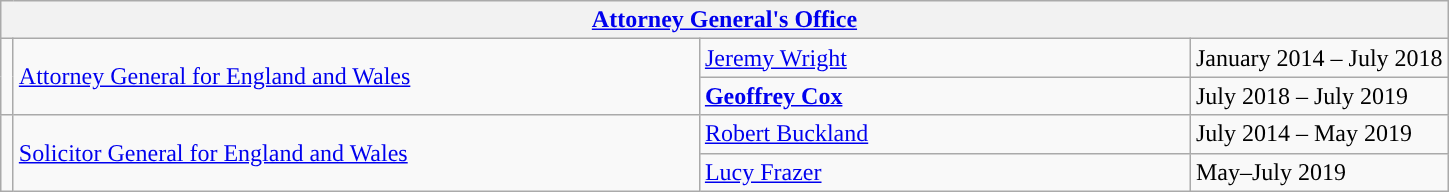<table class="wikitable">
<tr>
<th colspan="4"><a href='#'>Attorney General's Office</a></th>
</tr>
<tr>
<td rowspan="2" style="width: 1px; background: "></td>
<td rowspan="2" style="width: 450px;"><a href='#'>Attorney General for England and Wales</a></td>
<td style="width: 320px;"><a href='#'>Jeremy Wright</a></td>
<td>January 2014 – July 2018</td>
</tr>
<tr>
<td><strong><a href='#'>Geoffrey Cox</a></strong></td>
<td>July 2018 – July 2019</td>
</tr>
<tr>
<td rowspan="2" style="width: 1px; background: "></td>
<td rowspan="2"><a href='#'>Solicitor General for England and Wales</a></td>
<td><a href='#'>Robert Buckland</a></td>
<td>July 2014 – May 2019</td>
</tr>
<tr>
<td><a href='#'>Lucy Frazer</a></td>
<td>May–July 2019</td>
</tr>
</table>
